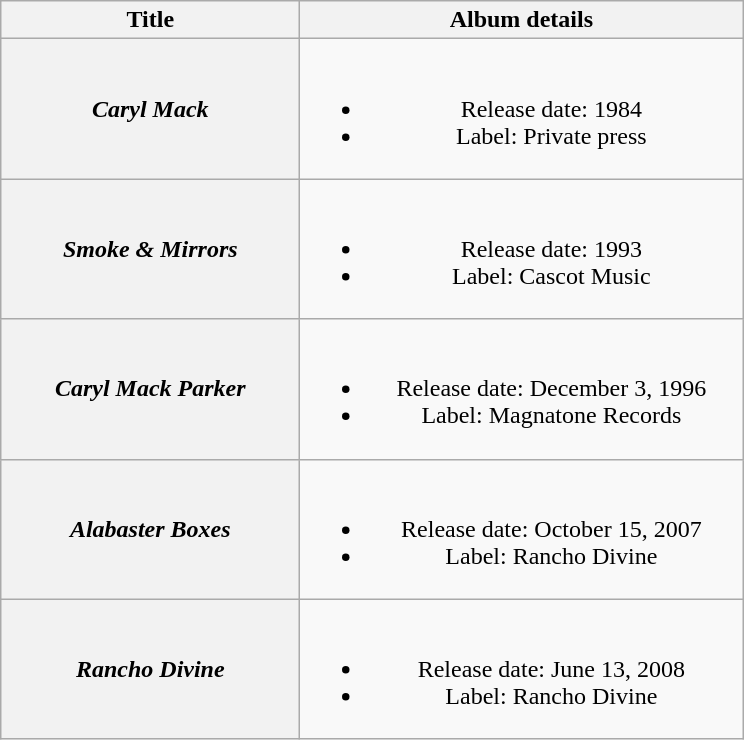<table class="wikitable plainrowheaders" style="text-align:center;">
<tr>
<th style="width:12em;">Title</th>
<th style="width:18em;">Album details</th>
</tr>
<tr>
<th scope="row"><em>Caryl Mack</em></th>
<td><br><ul><li>Release date: 1984</li><li>Label: Private press</li></ul></td>
</tr>
<tr>
<th scope="row"><em>Smoke & Mirrors</em></th>
<td><br><ul><li>Release date: 1993</li><li>Label: Cascot Music</li></ul></td>
</tr>
<tr>
<th scope="row"><em>Caryl Mack Parker</em></th>
<td><br><ul><li>Release date: December 3, 1996</li><li>Label: Magnatone Records</li></ul></td>
</tr>
<tr>
<th scope="row"><em>Alabaster Boxes</em></th>
<td><br><ul><li>Release date: October 15, 2007</li><li>Label: Rancho Divine</li></ul></td>
</tr>
<tr>
<th scope="row"><em>Rancho Divine</em></th>
<td><br><ul><li>Release date: June 13, 2008</li><li>Label: Rancho Divine</li></ul></td>
</tr>
</table>
